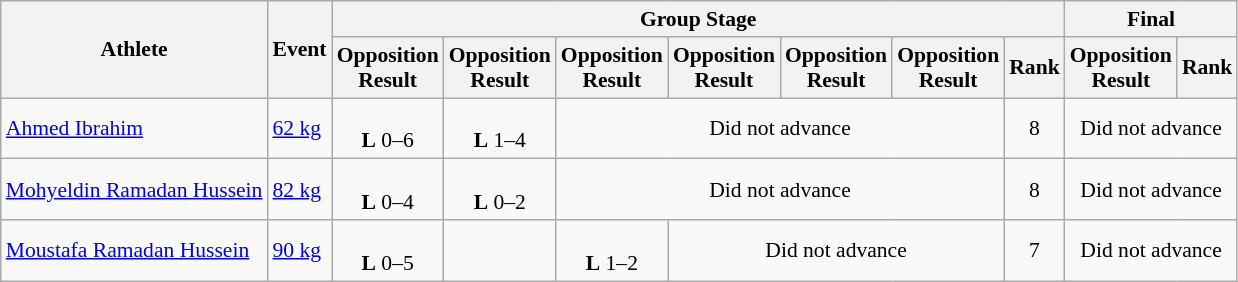<table class=wikitable style="font-size:90%">
<tr>
<th rowspan="2">Athlete</th>
<th rowspan="2">Event</th>
<th colspan="7">Group Stage</th>
<th colspan=2>Final</th>
</tr>
<tr>
<th>Opposition<br>Result</th>
<th>Opposition<br>Result</th>
<th>Opposition<br>Result</th>
<th>Opposition<br>Result</th>
<th>Opposition<br>Result</th>
<th>Opposition<br>Result</th>
<th>Rank</th>
<th>Opposition<br>Result</th>
<th>Rank</th>
</tr>
<tr align=center>
<td align=left><a href='#'>Ahmed Ibrahim</a></td>
<td align=left><a href='#'>62 kg</a></td>
<td><br><strong>L</strong> 0–6</td>
<td><br><strong>L</strong> 1–4</td>
<td colspan=4>Did not advance</td>
<td>8</td>
<td colspan=2>Did not advance</td>
</tr>
<tr align=center>
<td align=left><a href='#'>Mohyeldin Ramadan Hussein</a></td>
<td align=left><a href='#'>82 kg</a></td>
<td><br><strong>L</strong> 0–4</td>
<td><br><strong>L</strong> 0–2</td>
<td colspan=4>Did not advance</td>
<td>8</td>
<td colspan=2>Did not advance</td>
</tr>
<tr align=center>
<td align=left><a href='#'>Moustafa Ramadan Hussein</a></td>
<td align=left><a href='#'>90 kg</a></td>
<td><br><strong>L</strong> 0–5</td>
<td></td>
<td><br><strong>L</strong> 1–2</td>
<td colspan=3>Did not advance</td>
<td>7</td>
<td colspan=2>Did not advance</td>
</tr>
</table>
